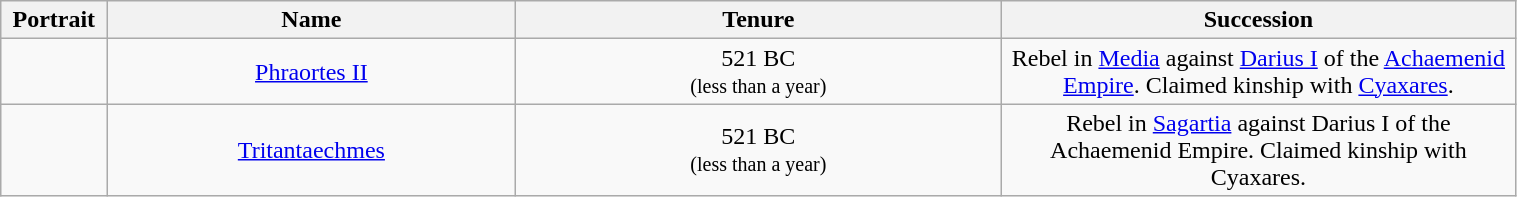<table class="wikitable mw-collapsible mw-collapsed" style="text-align:center; width:80%;">
<tr>
<th width="7%">Portrait</th>
<th width="27%">Name</th>
<th width="32%">Tenure</th>
<th width="34%">Succession</th>
</tr>
<tr>
<td></td>
<td><a href='#'>Phraortes II</a></td>
<td>521 BC<br><small>(less than a year)</small></td>
<td>Rebel in <a href='#'>Media</a> against <a href='#'>Darius I</a> of the <a href='#'>Achaemenid Empire</a>. Claimed kinship with <a href='#'>Cyaxares</a>.</td>
</tr>
<tr>
<td></td>
<td><a href='#'>Tritantaechmes</a></td>
<td>521 BC<br><small>(less than a year)</small></td>
<td>Rebel in <a href='#'>Sagartia</a> against Darius I of the Achaemenid Empire. Claimed kinship with Cyaxares.</td>
</tr>
</table>
